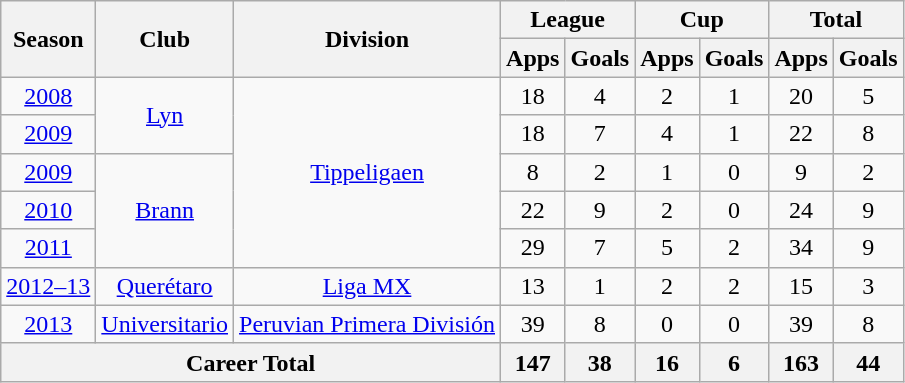<table class="wikitable" style="text-align: center;">
<tr>
<th rowspan="2">Season</th>
<th rowspan="2">Club</th>
<th rowspan="2">Division</th>
<th colspan="2">League</th>
<th colspan="2">Cup</th>
<th colspan="2">Total</th>
</tr>
<tr>
<th>Apps</th>
<th>Goals</th>
<th>Apps</th>
<th>Goals</th>
<th>Apps</th>
<th>Goals</th>
</tr>
<tr>
<td><a href='#'>2008</a></td>
<td rowspan="2" valign="center"><a href='#'>Lyn</a></td>
<td rowspan="5" valign="center"><a href='#'>Tippeligaen</a></td>
<td>18</td>
<td>4</td>
<td>2</td>
<td>1</td>
<td>20</td>
<td>5</td>
</tr>
<tr>
<td><a href='#'>2009</a></td>
<td>18</td>
<td>7</td>
<td>4</td>
<td>1</td>
<td>22</td>
<td>8</td>
</tr>
<tr>
<td><a href='#'>2009</a></td>
<td rowspan="3" valign="center"><a href='#'>Brann</a></td>
<td>8</td>
<td>2</td>
<td>1</td>
<td>0</td>
<td>9</td>
<td>2</td>
</tr>
<tr>
<td><a href='#'>2010</a></td>
<td>22</td>
<td>9</td>
<td>2</td>
<td>0</td>
<td>24</td>
<td>9</td>
</tr>
<tr>
<td><a href='#'>2011</a></td>
<td>29</td>
<td>7</td>
<td>5</td>
<td>2</td>
<td>34</td>
<td>9</td>
</tr>
<tr>
<td><a href='#'>2012–13</a></td>
<td rowspan="1" valign="center"><a href='#'>Querétaro</a></td>
<td rowspan="1" valign="center"><a href='#'>Liga MX</a></td>
<td>13</td>
<td>1</td>
<td>2</td>
<td>2</td>
<td>15</td>
<td>3</td>
</tr>
<tr>
<td><a href='#'>2013</a></td>
<td rowspan="1" valign="center"><a href='#'>Universitario</a></td>
<td rowspan="1" valign="center"><a href='#'>Peruvian Primera División</a></td>
<td>39</td>
<td>8</td>
<td>0</td>
<td>0</td>
<td>39</td>
<td>8</td>
</tr>
<tr>
<th colspan="3">Career Total</th>
<th>147</th>
<th>38</th>
<th>16</th>
<th>6</th>
<th>163</th>
<th>44</th>
</tr>
</table>
